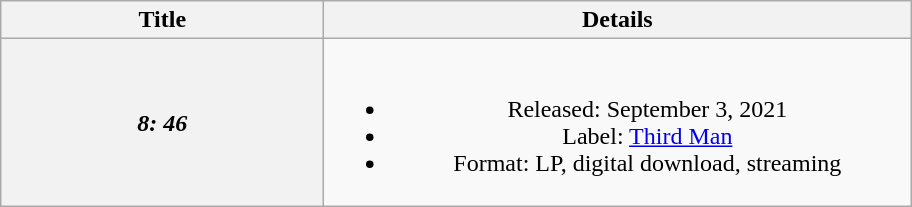<table class="wikitable plainrowheaders" style="text-align:center;">
<tr>
<th scope="col" style="width:13em;">Title</th>
<th scope="col" style="width:24em;">Details</th>
</tr>
<tr>
<th scope="row"><em>8: 46</em><br></th>
<td><br><ul><li>Released: September 3, 2021</li><li>Label: <a href='#'>Third Man</a></li><li>Format: LP, digital download, streaming</li></ul></td>
</tr>
</table>
